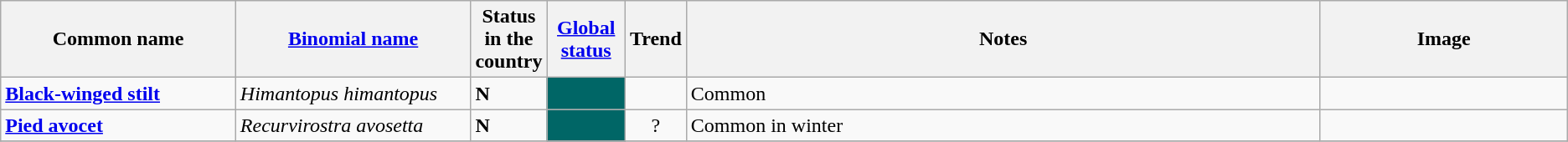<table class="wikitable sortable">
<tr>
<th width="15%">Common name</th>
<th width="15%"><a href='#'>Binomial name</a></th>
<th width="1%">Status in the country</th>
<th width="5%"><a href='#'>Global status</a></th>
<th width="1%">Trend</th>
<th class="unsortable">Notes</th>
<th class="unsortable">Image</th>
</tr>
<tr>
<td><strong><a href='#'>Black-winged stilt</a></strong></td>
<td><em>Himantopus himantopus</em></td>
<td><strong>N</strong></td>
<td align=center style="background: #006666"></td>
<td align=center></td>
<td>Common</td>
<td></td>
</tr>
<tr>
<td><strong><a href='#'>Pied avocet</a></strong></td>
<td><em>Recurvirostra avosetta</em></td>
<td><strong>N</strong></td>
<td align=center style="background: #006666"></td>
<td align=center>?</td>
<td>Common in winter</td>
<td></td>
</tr>
<tr>
</tr>
</table>
